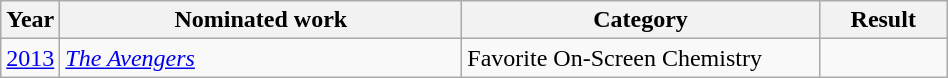<table class="wikitable sortable" width="50%">
<tr>
<th width="1%">Year</th>
<th width="45%">Nominated work</th>
<th width="40%">Category</th>
<th width="14%">Result</th>
</tr>
<tr>
<td><a href='#'>2013</a></td>
<td><em><a href='#'>The Avengers</a></em></td>
<td>Favorite On-Screen Chemistry</td>
<td></td>
</tr>
</table>
